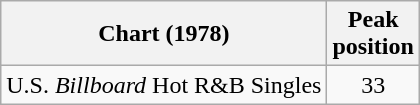<table class="wikitable">
<tr>
<th>Chart (1978)</th>
<th>Peak<br>position</th>
</tr>
<tr>
<td>U.S. <em>Billboard</em> Hot R&B Singles</td>
<td align=center>33</td>
</tr>
</table>
